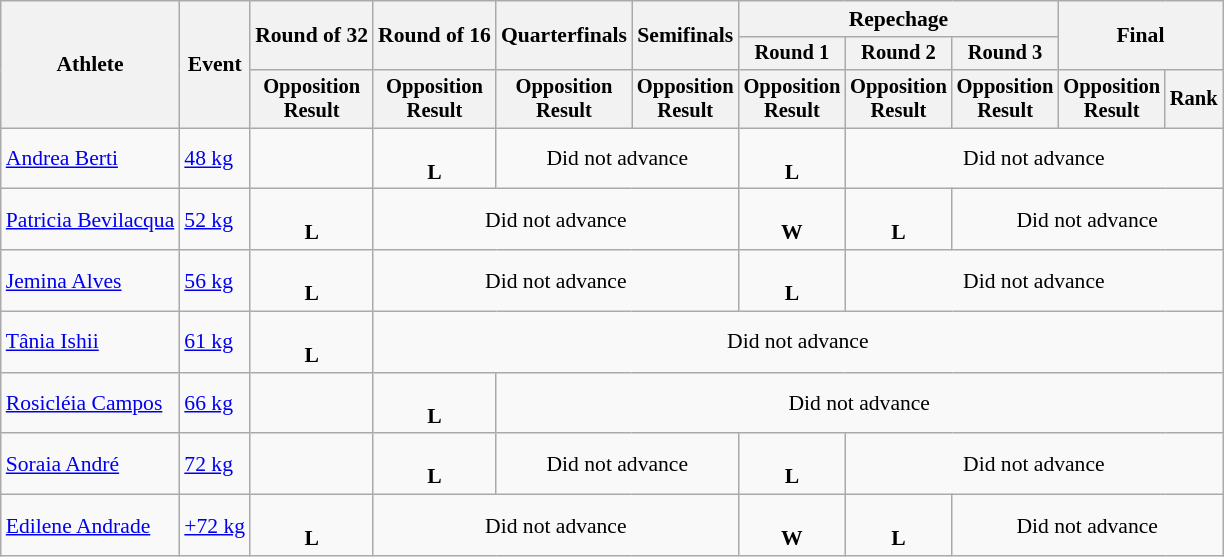<table class="wikitable" style="font-size:90%">
<tr>
<th rowspan="3">Athlete</th>
<th rowspan="3">Event</th>
<th rowspan="2">Round of 32</th>
<th rowspan="2">Round of 16</th>
<th rowspan="2">Quarterfinals</th>
<th rowspan="2">Semifinals</th>
<th colspan=3>Repechage</th>
<th rowspan="2" colspan=2>Final</th>
</tr>
<tr style="font-size:95%">
<th>Round 1</th>
<th>Round 2</th>
<th>Round 3</th>
</tr>
<tr style="font-size:95%">
<th>Opposition<br>Result</th>
<th>Opposition<br>Result</th>
<th>Opposition<br>Result</th>
<th>Opposition<br>Result</th>
<th>Opposition<br>Result</th>
<th>Opposition<br>Result</th>
<th>Opposition<br>Result</th>
<th>Opposition<br>Result</th>
<th>Rank</th>
</tr>
<tr align=center>
<td align=left><a href='#'>Andrea Berti</a></td>
<td align=left><a href='#'>48 kg</a></td>
<td></td>
<td><br><strong>L</strong></td>
<td colspan=2>Did not advance</td>
<td><br><strong>L</strong></td>
<td colspan=4>Did not advance</td>
</tr>
<tr align=center>
<td align=left><a href='#'>Patricia Bevilacqua</a></td>
<td align=left><a href='#'>52 kg</a></td>
<td><br><strong>L</strong></td>
<td colspan=3>Did not advance</td>
<td><br><strong>W</strong></td>
<td><br><strong>L</strong></td>
<td colspan=3>Did not advance</td>
</tr>
<tr align=center>
<td align=left><a href='#'>Jemina Alves</a></td>
<td align=left><a href='#'>56 kg</a></td>
<td><br><strong>L</strong></td>
<td colspan=3>Did not advance</td>
<td><br><strong>L</strong></td>
<td colspan=4>Did not advance</td>
</tr>
<tr align=center>
<td align=left><a href='#'>Tânia Ishii</a></td>
<td align=left><a href='#'>61 kg</a></td>
<td><br><strong>L</strong></td>
<td colspan=8>Did not advance</td>
</tr>
<tr align=center>
<td align=left><a href='#'>Rosicléia Campos</a></td>
<td align=left><a href='#'>66 kg</a></td>
<td></td>
<td><br><strong>L</strong></td>
<td colspan=7>Did not advance</td>
</tr>
<tr align=center>
<td align=left><a href='#'>Soraia André</a></td>
<td align=left><a href='#'>72 kg</a></td>
<td></td>
<td><br><strong>L</strong></td>
<td colspan=2>Did not advance</td>
<td><br><strong>L</strong></td>
<td colspan=4>Did not advance</td>
</tr>
<tr align=center>
<td align=left><a href='#'>Edilene Andrade</a></td>
<td align=left><a href='#'>+72 kg</a></td>
<td><br><strong>L</strong></td>
<td colspan=3>Did not advance</td>
<td><br><strong>W</strong></td>
<td><br><strong>L</strong></td>
<td colspan=3>Did not advance</td>
</tr>
</table>
